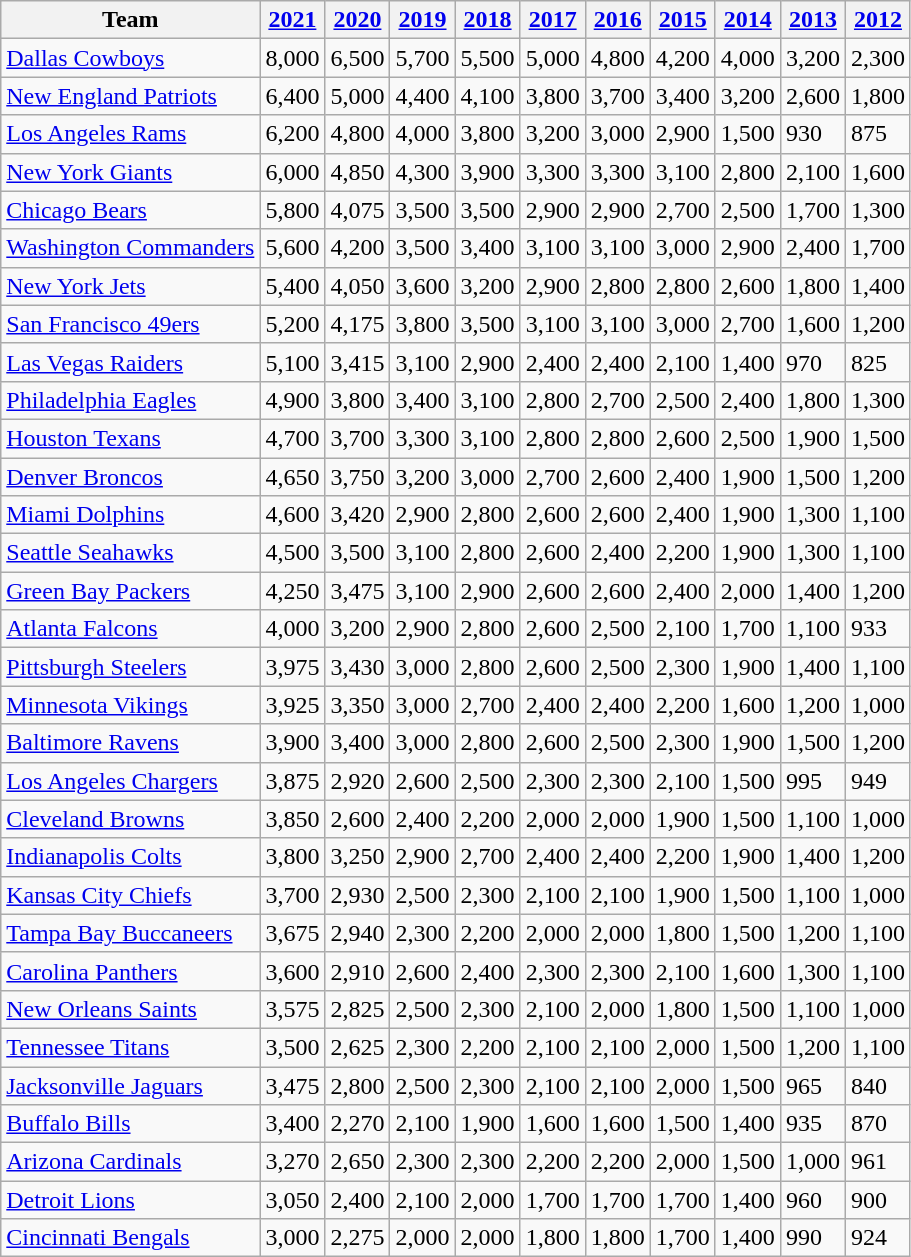<table class="wikitable sortable">
<tr>
<th>Team</th>
<th><a href='#'>2021</a></th>
<th><a href='#'>2020</a></th>
<th><a href='#'>2019</a></th>
<th><a href='#'>2018</a></th>
<th><a href='#'>2017</a></th>
<th><a href='#'>2016</a></th>
<th><a href='#'>2015</a></th>
<th><a href='#'>2014</a></th>
<th><a href='#'>2013</a></th>
<th><a href='#'>2012</a></th>
</tr>
<tr>
<td><a href='#'>Dallas Cowboys</a></td>
<td>8,000</td>
<td>6,500</td>
<td>5,700</td>
<td>5,500</td>
<td>5,000</td>
<td>4,800</td>
<td>4,200</td>
<td>4,000</td>
<td>3,200</td>
<td>2,300</td>
</tr>
<tr>
<td><a href='#'>New England Patriots</a></td>
<td>6,400</td>
<td>5,000</td>
<td>4,400</td>
<td>4,100</td>
<td>3,800</td>
<td>3,700</td>
<td>3,400</td>
<td>3,200</td>
<td>2,600</td>
<td>1,800</td>
</tr>
<tr>
<td><a href='#'>Los Angeles Rams</a></td>
<td>6,200</td>
<td>4,800</td>
<td>4,000</td>
<td>3,800</td>
<td>3,200</td>
<td>3,000</td>
<td>2,900</td>
<td>1,500</td>
<td>930</td>
<td>875</td>
</tr>
<tr>
<td><a href='#'>New York Giants</a></td>
<td>6,000</td>
<td>4,850</td>
<td>4,300</td>
<td>3,900</td>
<td>3,300</td>
<td>3,300</td>
<td>3,100</td>
<td>2,800</td>
<td>2,100</td>
<td>1,600</td>
</tr>
<tr>
<td><a href='#'>Chicago Bears</a></td>
<td>5,800</td>
<td>4,075</td>
<td>3,500</td>
<td>3,500</td>
<td>2,900</td>
<td>2,900</td>
<td>2,700</td>
<td>2,500</td>
<td>1,700</td>
<td>1,300</td>
</tr>
<tr>
<td><a href='#'>Washington Commanders</a></td>
<td>5,600</td>
<td>4,200</td>
<td>3,500</td>
<td>3,400</td>
<td>3,100</td>
<td>3,100</td>
<td>3,000</td>
<td>2,900</td>
<td>2,400</td>
<td>1,700</td>
</tr>
<tr>
<td><a href='#'>New York Jets</a></td>
<td>5,400</td>
<td>4,050</td>
<td>3,600</td>
<td>3,200</td>
<td>2,900</td>
<td>2,800</td>
<td>2,800</td>
<td>2,600</td>
<td>1,800</td>
<td>1,400</td>
</tr>
<tr>
<td><a href='#'>San Francisco 49ers</a></td>
<td>5,200</td>
<td>4,175</td>
<td>3,800</td>
<td>3,500</td>
<td>3,100</td>
<td>3,100</td>
<td>3,000</td>
<td>2,700</td>
<td>1,600</td>
<td>1,200</td>
</tr>
<tr>
<td><a href='#'>Las Vegas Raiders</a></td>
<td>5,100</td>
<td>3,415</td>
<td>3,100</td>
<td>2,900</td>
<td>2,400</td>
<td>2,400</td>
<td>2,100</td>
<td>1,400</td>
<td>970</td>
<td>825</td>
</tr>
<tr>
<td><a href='#'>Philadelphia Eagles</a></td>
<td>4,900</td>
<td>3,800</td>
<td>3,400</td>
<td>3,100</td>
<td>2,800</td>
<td>2,700</td>
<td>2,500</td>
<td>2,400</td>
<td>1,800</td>
<td>1,300</td>
</tr>
<tr>
<td><a href='#'>Houston Texans</a></td>
<td>4,700</td>
<td>3,700</td>
<td>3,300</td>
<td>3,100</td>
<td>2,800</td>
<td>2,800</td>
<td>2,600</td>
<td>2,500</td>
<td>1,900</td>
<td>1,500</td>
</tr>
<tr>
<td><a href='#'>Denver Broncos</a></td>
<td>4,650</td>
<td>3,750</td>
<td>3,200</td>
<td>3,000</td>
<td>2,700</td>
<td>2,600</td>
<td>2,400</td>
<td>1,900</td>
<td>1,500</td>
<td>1,200</td>
</tr>
<tr>
<td><a href='#'>Miami Dolphins</a></td>
<td>4,600</td>
<td>3,420</td>
<td>2,900</td>
<td>2,800</td>
<td>2,600</td>
<td>2,600</td>
<td>2,400</td>
<td>1,900</td>
<td>1,300</td>
<td>1,100</td>
</tr>
<tr>
<td><a href='#'>Seattle Seahawks</a></td>
<td>4,500</td>
<td>3,500</td>
<td>3,100</td>
<td>2,800</td>
<td>2,600</td>
<td>2,400</td>
<td>2,200</td>
<td>1,900</td>
<td>1,300</td>
<td>1,100</td>
</tr>
<tr>
<td><a href='#'>Green Bay Packers</a></td>
<td>4,250</td>
<td>3,475</td>
<td>3,100</td>
<td>2,900</td>
<td>2,600</td>
<td>2,600</td>
<td>2,400</td>
<td>2,000</td>
<td>1,400</td>
<td>1,200</td>
</tr>
<tr>
<td><a href='#'>Atlanta Falcons</a></td>
<td>4,000</td>
<td>3,200</td>
<td>2,900</td>
<td>2,800</td>
<td>2,600</td>
<td>2,500</td>
<td>2,100</td>
<td>1,700</td>
<td>1,100</td>
<td>933</td>
</tr>
<tr>
<td><a href='#'>Pittsburgh Steelers</a></td>
<td>3,975</td>
<td>3,430</td>
<td>3,000</td>
<td>2,800</td>
<td>2,600</td>
<td>2,500</td>
<td>2,300</td>
<td>1,900</td>
<td>1,400</td>
<td>1,100</td>
</tr>
<tr>
<td><a href='#'>Minnesota Vikings</a></td>
<td>3,925</td>
<td>3,350</td>
<td>3,000</td>
<td>2,700</td>
<td>2,400</td>
<td>2,400</td>
<td>2,200</td>
<td>1,600</td>
<td>1,200</td>
<td>1,000</td>
</tr>
<tr>
<td><a href='#'>Baltimore Ravens</a></td>
<td>3,900</td>
<td>3,400</td>
<td>3,000</td>
<td>2,800</td>
<td>2,600</td>
<td>2,500</td>
<td>2,300</td>
<td>1,900</td>
<td>1,500</td>
<td>1,200</td>
</tr>
<tr>
<td><a href='#'>Los Angeles Chargers</a></td>
<td>3,875</td>
<td>2,920</td>
<td>2,600</td>
<td>2,500</td>
<td>2,300</td>
<td>2,300</td>
<td>2,100</td>
<td>1,500</td>
<td>995</td>
<td>949</td>
</tr>
<tr>
<td><a href='#'>Cleveland Browns</a></td>
<td>3,850</td>
<td>2,600</td>
<td>2,400</td>
<td>2,200</td>
<td>2,000</td>
<td>2,000</td>
<td>1,900</td>
<td>1,500</td>
<td>1,100</td>
<td>1,000</td>
</tr>
<tr>
<td><a href='#'>Indianapolis Colts</a></td>
<td>3,800</td>
<td>3,250</td>
<td>2,900</td>
<td>2,700</td>
<td>2,400</td>
<td>2,400</td>
<td>2,200</td>
<td>1,900</td>
<td>1,400</td>
<td>1,200</td>
</tr>
<tr>
<td><a href='#'>Kansas City Chiefs</a></td>
<td>3,700</td>
<td>2,930</td>
<td>2,500</td>
<td>2,300</td>
<td>2,100</td>
<td>2,100</td>
<td>1,900</td>
<td>1,500</td>
<td>1,100</td>
<td>1,000</td>
</tr>
<tr>
<td><a href='#'>Tampa Bay Buccaneers</a></td>
<td>3,675</td>
<td>2,940</td>
<td>2,300</td>
<td>2,200</td>
<td>2,000</td>
<td>2,000</td>
<td>1,800</td>
<td>1,500</td>
<td>1,200</td>
<td>1,100</td>
</tr>
<tr>
<td><a href='#'>Carolina Panthers</a></td>
<td>3,600</td>
<td>2,910</td>
<td>2,600</td>
<td>2,400</td>
<td>2,300</td>
<td>2,300</td>
<td>2,100</td>
<td>1,600</td>
<td>1,300</td>
<td>1,100</td>
</tr>
<tr>
<td><a href='#'>New Orleans Saints</a></td>
<td>3,575</td>
<td>2,825</td>
<td>2,500</td>
<td>2,300</td>
<td>2,100</td>
<td>2,000</td>
<td>1,800</td>
<td>1,500</td>
<td>1,100</td>
<td>1,000</td>
</tr>
<tr>
<td><a href='#'>Tennessee Titans</a></td>
<td>3,500</td>
<td>2,625</td>
<td>2,300</td>
<td>2,200</td>
<td>2,100</td>
<td>2,100</td>
<td>2,000</td>
<td>1,500</td>
<td>1,200</td>
<td>1,100</td>
</tr>
<tr>
<td><a href='#'>Jacksonville Jaguars</a></td>
<td>3,475</td>
<td>2,800</td>
<td>2,500</td>
<td>2,300</td>
<td>2,100</td>
<td>2,100</td>
<td>2,000</td>
<td>1,500</td>
<td>965</td>
<td>840</td>
</tr>
<tr>
<td><a href='#'>Buffalo Bills</a></td>
<td>3,400</td>
<td>2,270</td>
<td>2,100</td>
<td>1,900</td>
<td>1,600</td>
<td>1,600</td>
<td>1,500</td>
<td>1,400</td>
<td>935</td>
<td>870</td>
</tr>
<tr>
<td><a href='#'>Arizona Cardinals</a></td>
<td>3,270</td>
<td>2,650</td>
<td>2,300</td>
<td>2,300</td>
<td>2,200</td>
<td>2,200</td>
<td>2,000</td>
<td>1,500</td>
<td>1,000</td>
<td>961</td>
</tr>
<tr>
<td><a href='#'>Detroit Lions</a></td>
<td>3,050</td>
<td>2,400</td>
<td>2,100</td>
<td>2,000</td>
<td>1,700</td>
<td>1,700</td>
<td>1,700</td>
<td>1,400</td>
<td>960</td>
<td>900</td>
</tr>
<tr>
<td><a href='#'>Cincinnati Bengals</a></td>
<td>3,000</td>
<td>2,275</td>
<td>2,000</td>
<td>2,000</td>
<td>1,800</td>
<td>1,800</td>
<td>1,700</td>
<td>1,400</td>
<td>990</td>
<td>924</td>
</tr>
</table>
